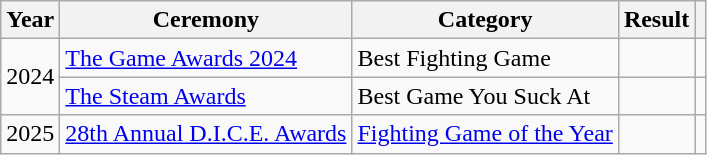<table class="wikitable plainrowheaders" width="auto">
<tr>
<th scope="col">Year</th>
<th scope="col">Ceremony</th>
<th scope="col">Category</th>
<th scope="col">Result</th>
<th scope="col" class="unsortable"></th>
</tr>
<tr>
<td rowspan="2">2024</td>
<td><a href='#'>The Game Awards 2024</a></td>
<td>Best Fighting Game</td>
<td></td>
<td style="text-align:center;"></td>
</tr>
<tr>
<td><a href='#'>The Steam Awards</a></td>
<td>Best Game You Suck At</td>
<td></td>
<td style="text-align:center;"></td>
</tr>
<tr>
<td>2025</td>
<td><a href='#'>28th Annual D.I.C.E. Awards</a></td>
<td><a href='#'>Fighting Game of the Year</a></td>
<td></td>
<td style="text-align:center;"></td>
</tr>
</table>
